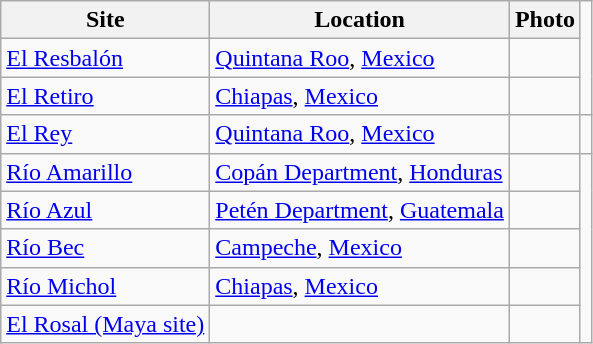<table class="wikitable sortable" align="left" style="margin: 1em auto 1em auto">
<tr>
<th>Site</th>
<th>Location</th>
<th>Photo</th>
</tr>
<tr>
<td><a href='#'>El Resbalón</a></td>
<td><a href='#'>Quintana Roo</a>, <a href='#'>Mexico</a></td>
<td></td>
</tr>
<tr>
<td><a href='#'>El Retiro</a></td>
<td><a href='#'>Chiapas</a>, <a href='#'>Mexico</a></td>
<td></td>
</tr>
<tr>
<td><a href='#'>El Rey</a></td>
<td><a href='#'>Quintana Roo</a>, <a href='#'>Mexico</a></td>
<td></td>
<td></td>
</tr>
<tr>
<td><a href='#'>Río Amarillo</a></td>
<td><a href='#'>Copán Department</a>, <a href='#'>Honduras</a></td>
<td></td>
</tr>
<tr>
<td><a href='#'>Río Azul</a></td>
<td><a href='#'>Petén Department</a>, <a href='#'>Guatemala</a></td>
<td></td>
</tr>
<tr>
<td><a href='#'>Río Bec</a></td>
<td><a href='#'>Campeche</a>, <a href='#'>Mexico</a></td>
<td></td>
</tr>
<tr>
<td><a href='#'>Río Michol</a></td>
<td><a href='#'>Chiapas</a>, <a href='#'>Mexico</a></td>
<td></td>
</tr>
<tr>
<td><a href='#'>El Rosal (Maya site)</a></td>
<td></td>
<td></td>
</tr>
</table>
